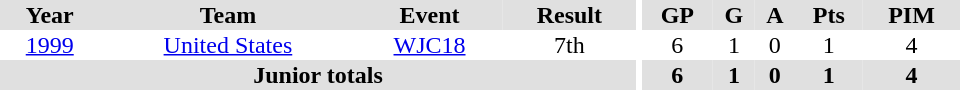<table border="0" cellpadding="1" cellspacing="0" ID="Table3" style="text-align:center; width:40em">
<tr ALIGN="center" bgcolor="#e0e0e0">
<th>Year</th>
<th>Team</th>
<th>Event</th>
<th>Result</th>
<th rowspan="99" bgcolor="#ffffff"></th>
<th>GP</th>
<th>G</th>
<th>A</th>
<th>Pts</th>
<th>PIM</th>
</tr>
<tr>
<td><a href='#'>1999</a></td>
<td><a href='#'>United States</a></td>
<td><a href='#'>WJC18</a></td>
<td>7th</td>
<td>6</td>
<td>1</td>
<td>0</td>
<td>1</td>
<td>4</td>
</tr>
<tr bgcolor="#e0e0e0">
<th colspan="4">Junior totals</th>
<th>6</th>
<th>1</th>
<th>0</th>
<th>1</th>
<th>4</th>
</tr>
</table>
